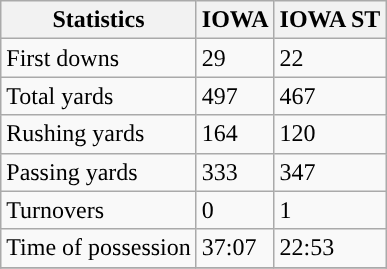<table class="wikitable">
<tr>
<th>Statistics</th>
<th>IOWA</th>
<th>IOWA ST</th>
</tr>
<tr>
<td>First downs</td>
<td>29</td>
<td>22</td>
</tr>
<tr>
<td>Total yards</td>
<td>497</td>
<td>467</td>
</tr>
<tr>
<td>Rushing yards</td>
<td>164</td>
<td>120</td>
</tr>
<tr>
<td>Passing yards</td>
<td>333</td>
<td>347</td>
</tr>
<tr>
<td>Turnovers</td>
<td>0</td>
<td>1</td>
</tr>
<tr>
<td>Time of possession</td>
<td>37:07</td>
<td>22:53</td>
</tr>
<tr>
</tr>
</table>
